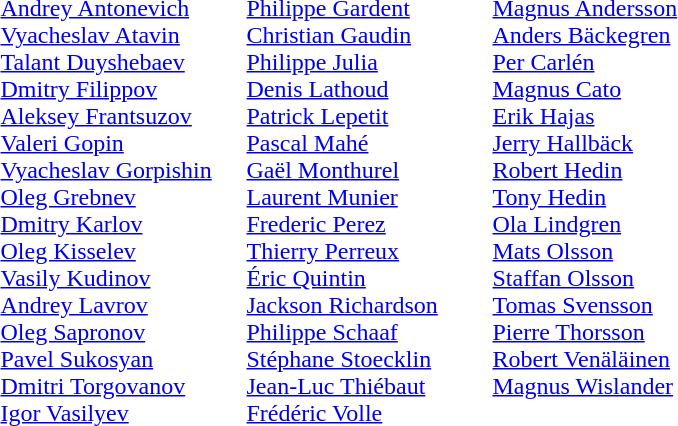<table>
<tr valign=top>
<td width=160><br><a href='#'>Andrey Antonevich</a><br><a href='#'>Vyacheslav Atavin</a><br><a href='#'>Talant Duyshebaev</a><br><a href='#'>Dmitry Filippov</a><br><a href='#'>Aleksey Frantsuzov</a><br><a href='#'>Valeri Gopin</a><br><a href='#'>Vyacheslav Gorpishin</a><br><a href='#'>Oleg Grebnev</a><br><a href='#'>Dmitry Karlov</a><br><a href='#'>Oleg Kisselev</a><br><a href='#'>Vasily Kudinov</a><br><a href='#'>Andrey Lavrov</a><br><a href='#'>Oleg Sapronov</a><br><a href='#'>Pavel Sukosyan</a><br><a href='#'>Dmitri Torgovanov</a><br><a href='#'>Igor Vasilyev</a></td>
<td width=160><br><a href='#'>Philippe Gardent</a><br><a href='#'>Christian Gaudin</a><br><a href='#'>Philippe Julia</a><br><a href='#'>Denis Lathoud</a><br><a href='#'>Patrick Lepetit</a><br><a href='#'>Pascal Mahé</a><br><a href='#'>Gaël Monthurel</a><br><a href='#'>Laurent Munier</a><br><a href='#'>Frederic Perez</a><br><a href='#'>Thierry Perreux</a><br><a href='#'>Éric Quintin</a><br><a href='#'>Jackson Richardson</a><br><a href='#'>Philippe Schaaf</a><br><a href='#'>Stéphane Stoecklin</a><br><a href='#'>Jean-Luc Thiébaut</a><br><a href='#'>Frédéric Volle</a></td>
<td width=160><br><a href='#'>Magnus Andersson</a><br><a href='#'>Anders Bäckegren</a><br><a href='#'>Per Carlén</a><br><a href='#'>Magnus Cato</a><br><a href='#'>Erik Hajas</a><br><a href='#'>Jerry Hallbäck</a><br><a href='#'>Robert Hedin</a><br><a href='#'>Tony Hedin</a><br><a href='#'>Ola Lindgren</a><br><a href='#'>Mats Olsson</a><br><a href='#'>Staffan Olsson</a><br><a href='#'>Tomas Svensson</a><br><a href='#'>Pierre Thorsson</a><br><a href='#'>Robert Venäläinen</a><br><a href='#'>Magnus Wislander</a></td>
</tr>
</table>
